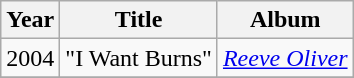<table class="wikitable">
<tr>
<th>Year</th>
<th>Title</th>
<th>Album</th>
</tr>
<tr>
<td>2004</td>
<td>"I Want Burns"</td>
<td><em><a href='#'>Reeve Oliver</a></em></td>
</tr>
<tr>
</tr>
</table>
